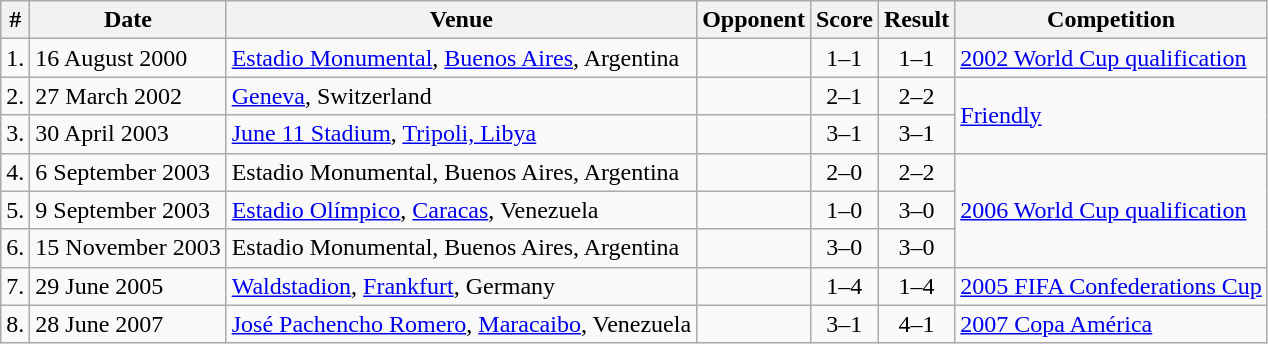<table class="wikitable">
<tr>
<th>#</th>
<th>Date</th>
<th>Venue</th>
<th>Opponent</th>
<th>Score</th>
<th>Result</th>
<th>Competition</th>
</tr>
<tr>
<td>1.</td>
<td>16 August 2000</td>
<td><a href='#'>Estadio Monumental</a>, <a href='#'>Buenos Aires</a>, Argentina</td>
<td></td>
<td style="text-align:center;">1–1</td>
<td style="text-align:center;">1–1</td>
<td><a href='#'>2002 World Cup qualification</a></td>
</tr>
<tr>
<td>2.</td>
<td>27 March 2002</td>
<td><a href='#'>Geneva</a>, Switzerland</td>
<td></td>
<td style="text-align:center;">2–1</td>
<td style="text-align:center;">2–2</td>
<td rowspan="2"><a href='#'>Friendly</a></td>
</tr>
<tr>
<td>3.</td>
<td>30 April 2003</td>
<td><a href='#'>June 11 Stadium</a>, <a href='#'>Tripoli, Libya</a></td>
<td></td>
<td style="text-align:center;">3–1</td>
<td style="text-align:center;">3–1</td>
</tr>
<tr>
<td>4.</td>
<td>6 September 2003</td>
<td>Estadio Monumental, Buenos Aires, Argentina</td>
<td></td>
<td style="text-align:center;">2–0</td>
<td style="text-align:center;">2–2</td>
<td rowspan="3"><a href='#'>2006 World Cup qualification</a></td>
</tr>
<tr>
<td>5.</td>
<td>9 September 2003</td>
<td><a href='#'>Estadio Olímpico</a>, <a href='#'>Caracas</a>, Venezuela</td>
<td></td>
<td style="text-align:center;">1–0</td>
<td style="text-align:center;">3–0</td>
</tr>
<tr>
<td>6.</td>
<td>15 November 2003</td>
<td>Estadio Monumental, Buenos Aires, Argentina</td>
<td></td>
<td style="text-align:center;">3–0</td>
<td style="text-align:center;">3–0</td>
</tr>
<tr>
<td>7.</td>
<td>29 June 2005</td>
<td><a href='#'>Waldstadion</a>, <a href='#'>Frankfurt</a>, Germany</td>
<td></td>
<td style="text-align:center;">1–4</td>
<td style="text-align:center;">1–4</td>
<td><a href='#'>2005 FIFA Confederations Cup</a></td>
</tr>
<tr>
<td>8.</td>
<td>28 June 2007</td>
<td><a href='#'>José Pachencho Romero</a>, <a href='#'>Maracaibo</a>, Venezuela</td>
<td></td>
<td style="text-align:center;">3–1</td>
<td style="text-align:center;">4–1</td>
<td><a href='#'>2007 Copa América</a></td>
</tr>
</table>
